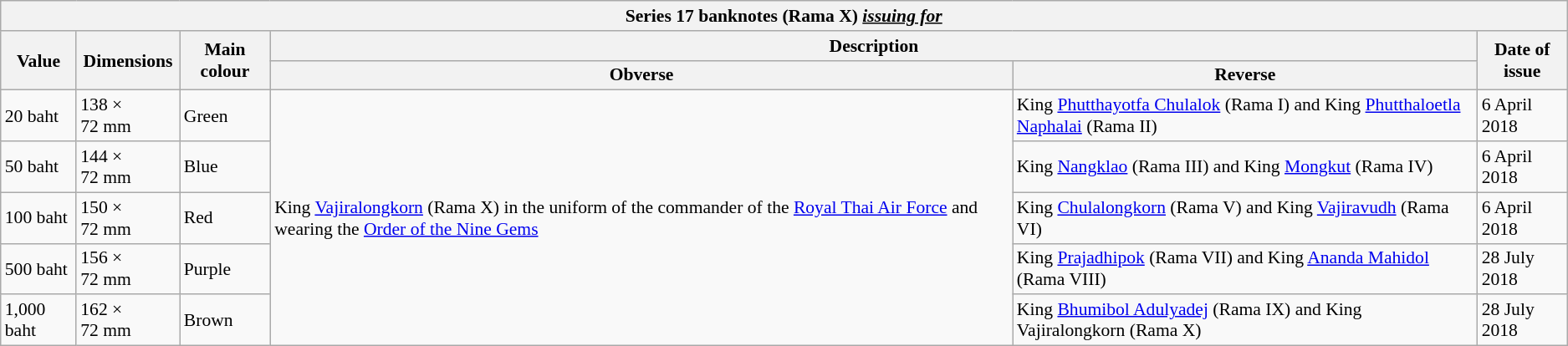<table class="wikitable" style="font-size: 90%" style="width:100%; text-align: center">
<tr>
<th colspan="6">Series 17 banknotes (Rama X) <em><u>issuing for </u></em></th>
</tr>
<tr>
<th rowspan="2">Value</th>
<th rowspan="2">Dimensions</th>
<th rowspan="2">Main colour</th>
<th colspan="2">Description</th>
<th rowspan="2">Date of issue</th>
</tr>
<tr>
<th>Obverse</th>
<th>Reverse</th>
</tr>
<tr>
<td>20 baht</td>
<td>138 × 72 mm</td>
<td>Green</td>
<td rowspan="5">King <a href='#'>Vajiralongkorn</a> (Rama X) in the uniform of the commander of the <a href='#'>Royal Thai Air Force</a> and wearing the <a href='#'>Order of the Nine Gems</a></td>
<td>King <a href='#'>Phutthayotfa Chulalok</a> (Rama I) and King <a href='#'>Phutthaloetla Naphalai</a> (Rama II)</td>
<td>6 April 2018</td>
</tr>
<tr>
<td>50 baht</td>
<td>144 × 72 mm</td>
<td>Blue</td>
<td>King <a href='#'>Nangklao</a> (Rama III) and King <a href='#'>Mongkut</a> (Rama IV)</td>
<td>6 April 2018</td>
</tr>
<tr>
<td>100 baht</td>
<td>150 × 72 mm</td>
<td>Red</td>
<td>King <a href='#'>Chulalongkorn</a> (Rama V) and King <a href='#'>Vajiravudh</a> (Rama VI)</td>
<td>6 April 2018</td>
</tr>
<tr>
<td>500 baht</td>
<td>156 × 72 mm</td>
<td>Purple</td>
<td>King <a href='#'>Prajadhipok</a> (Rama VII) and King <a href='#'>Ananda Mahidol</a> (Rama VIII)</td>
<td>28 July 2018</td>
</tr>
<tr>
<td>1,000 baht</td>
<td>162 × 72 mm</td>
<td>Brown</td>
<td>King <a href='#'>Bhumibol Adulyadej</a> (Rama IX) and King Vajiralongkorn (Rama X)</td>
<td>28 July 2018</td>
</tr>
</table>
